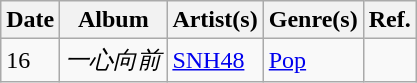<table class="wikitable">
<tr>
<th>Date</th>
<th>Album</th>
<th>Artist(s)</th>
<th>Genre(s)</th>
<th>Ref.</th>
</tr>
<tr>
<td>16</td>
<td><em>一心向前</em></td>
<td><a href='#'>SNH48</a></td>
<td><a href='#'>Pop</a></td>
<td></td>
</tr>
</table>
